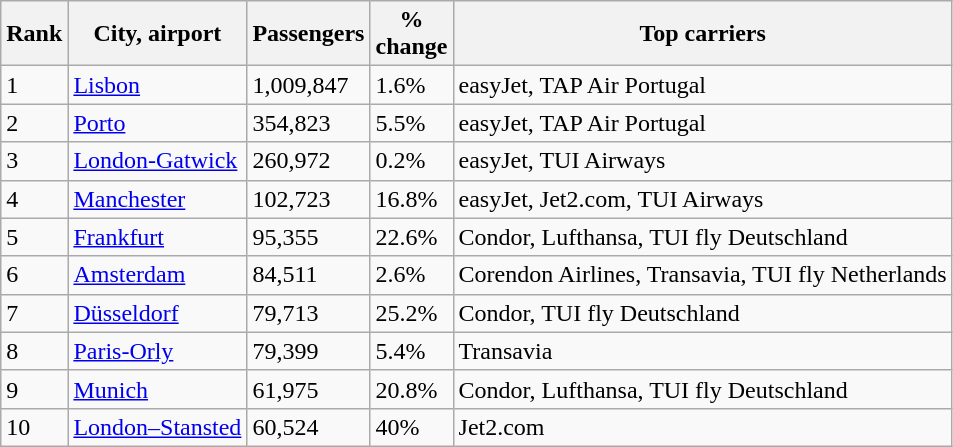<table class="wikitable" width=align=>
<tr>
<th>Rank</th>
<th>City, airport</th>
<th>Passengers</th>
<th>%<br>change<br></th>
<th>Top carriers</th>
</tr>
<tr>
<td>1</td>
<td><a href='#'>Lisbon</a></td>
<td>1,009,847</td>
<td> 1.6%</td>
<td>easyJet, TAP Air Portugal</td>
</tr>
<tr>
<td>2</td>
<td><a href='#'>Porto</a></td>
<td>354,823</td>
<td> 5.5%</td>
<td>easyJet, TAP Air Portugal</td>
</tr>
<tr>
<td>3</td>
<td><a href='#'>London-Gatwick</a></td>
<td>260,972</td>
<td> 0.2%</td>
<td>easyJet, TUI Airways</td>
</tr>
<tr>
<td>4</td>
<td><a href='#'>Manchester</a></td>
<td>102,723</td>
<td> 16.8%</td>
<td>easyJet, Jet2.com, TUI Airways</td>
</tr>
<tr>
<td>5</td>
<td><a href='#'>Frankfurt</a></td>
<td>95,355</td>
<td> 22.6%</td>
<td>Condor, Lufthansa, TUI fly Deutschland</td>
</tr>
<tr>
<td>6</td>
<td><a href='#'>Amsterdam</a></td>
<td>84,511</td>
<td> 2.6%</td>
<td>Corendon Airlines, Transavia, TUI fly Netherlands</td>
</tr>
<tr>
<td>7</td>
<td><a href='#'>Düsseldorf</a></td>
<td>79,713</td>
<td> 25.2%</td>
<td>Condor, TUI fly Deutschland</td>
</tr>
<tr>
<td>8</td>
<td><a href='#'>Paris-Orly</a></td>
<td>79,399</td>
<td> 5.4%</td>
<td>Transavia</td>
</tr>
<tr>
<td>9</td>
<td><a href='#'>Munich</a></td>
<td>61,975</td>
<td> 20.8%</td>
<td>Condor, Lufthansa, TUI fly Deutschland</td>
</tr>
<tr>
<td>10</td>
<td><a href='#'>London–Stansted</a></td>
<td>60,524</td>
<td> 40%</td>
<td>Jet2.com</td>
</tr>
</table>
